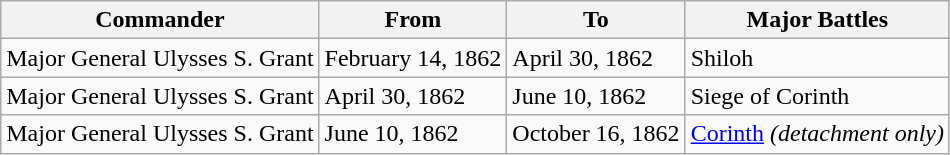<table class="wikitable">
<tr>
<th>Commander</th>
<th>From</th>
<th>To</th>
<th>Major Battles</th>
</tr>
<tr>
<td>Major General Ulysses S. Grant</td>
<td>February 14, 1862</td>
<td>April 30, 1862</td>
<td>Shiloh</td>
</tr>
<tr>
<td>Major General Ulysses S. Grant</td>
<td>April 30, 1862</td>
<td>June 10, 1862</td>
<td>Siege of Corinth</td>
</tr>
<tr>
<td>Major General Ulysses S. Grant</td>
<td>June 10, 1862</td>
<td>October 16, 1862</td>
<td><a href='#'>Corinth</a> <em>(detachment only)</em></td>
</tr>
</table>
